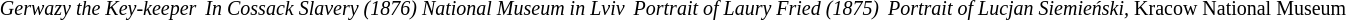<table class="toccolours" border="0" cellpadding="2" cellspacing="2" style="margin:1em auto;">
<tr>
<td></td>
<td></td>
<td></td>
<td></td>
</tr>
<tr>
<td><div><small><em>Gerwazy the Key-keeper</em></small></div></td>
<td><div><small><em>In Cossack Slavery (1876) National Museum in Lviv</em></small></div></td>
<td><div><small><em>Portrait of Laury Fried (1875)</em></small></div></td>
<td><div><small><em>Portrait of Lucjan Siemieński,</em> Kracow National Museum</small></div></td>
</tr>
</table>
